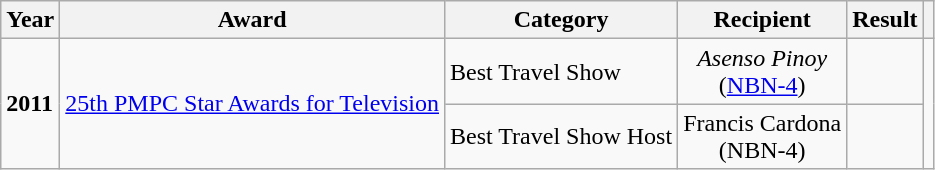<table class="wikitable">
<tr>
<th>Year</th>
<th>Award</th>
<th>Category</th>
<th>Recipient</th>
<th>Result</th>
<th></th>
</tr>
<tr>
<td rowspan=2><strong>2011</strong></td>
<td rowspan=2><a href='#'>25th PMPC Star Awards for Television</a></td>
<td>Best Travel Show</td>
<td align=center><em>Asenso Pinoy</em><br>(<a href='#'>NBN-4</a>)</td>
<td></td>
<td rowspan=2></td>
</tr>
<tr>
<td>Best Travel Show Host</td>
<td align=center>Francis Cardona<br>(NBN-4)</td>
<td></td>
</tr>
</table>
